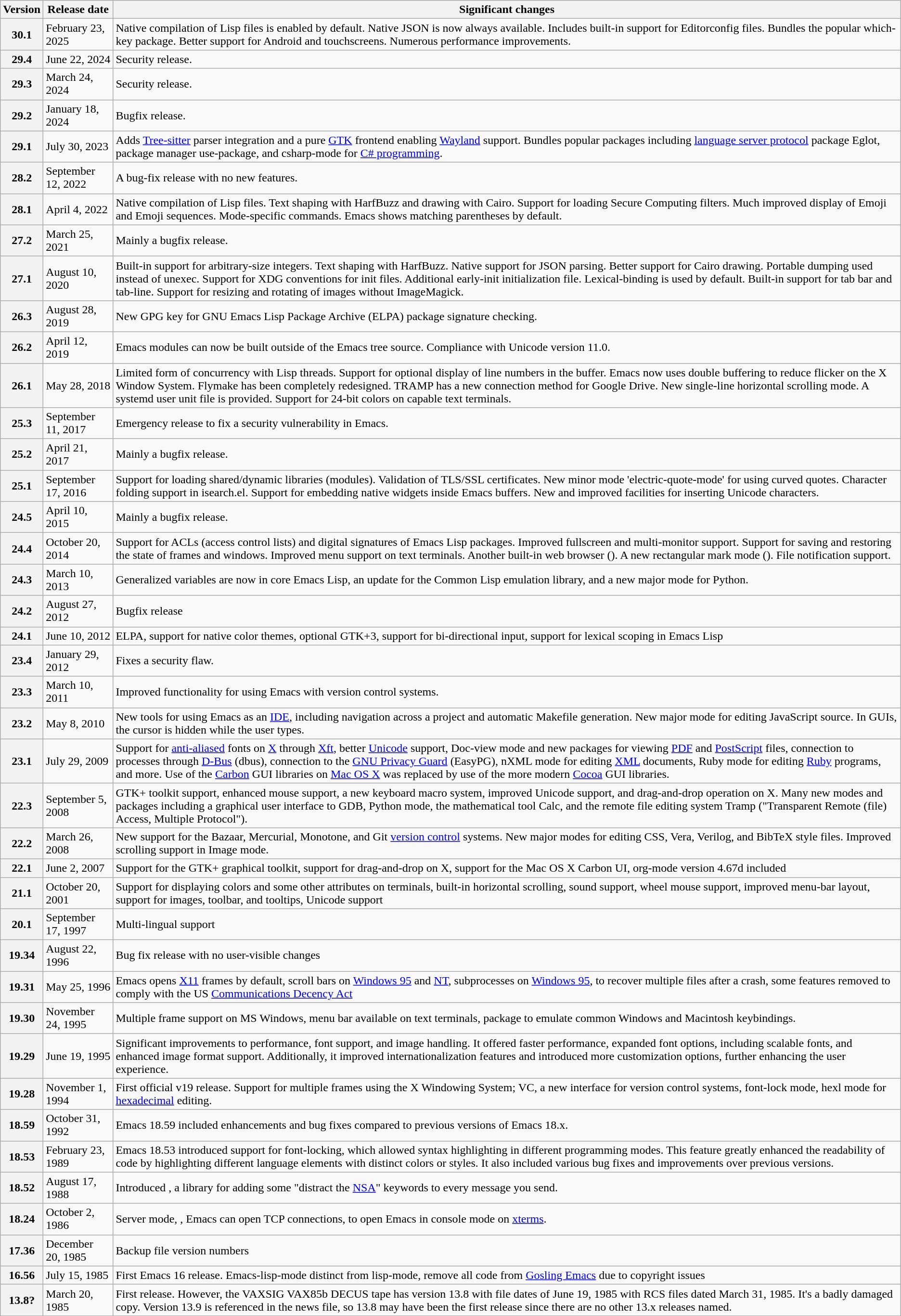<table class="wikitable sortable">
<tr>
<th scope="col">Version</th>
<th scope="col">Release date</th>
<th scope="col">Significant changes</th>
</tr>
<tr>
<th>30.1</th>
<td>February 23, 2025</td>
<td>Native compilation of Lisp files is enabled by default. Native JSON is now always available. Includes built-in support for Editorconfig files. Bundles the popular which-key package. Better support for Android and touchscreens. Numerous performance improvements.</td>
</tr>
<tr>
<th>29.4</th>
<td>June 22, 2024</td>
<td>Security release.</td>
</tr>
<tr>
<th>29.3</th>
<td>March 24, 2024</td>
<td>Security release.</td>
</tr>
<tr>
<th>29.2</th>
<td>January 18, 2024</td>
<td>Bugfix release.</td>
</tr>
<tr>
<th>29.1</th>
<td>July 30, 2023</td>
<td>Adds <a href='#'>Tree-sitter</a> parser integration and a pure <a href='#'>GTK</a> frontend enabling <a href='#'>Wayland</a> support. Bundles popular packages including <a href='#'>language server protocol</a> package Eglot, package manager use-package, and csharp-mode for <a href='#'>C# programming</a>.</td>
</tr>
<tr>
<th>28.2</th>
<td>September 12, 2022</td>
<td>A bug-fix release with no new features.</td>
</tr>
<tr>
<th>28.1</th>
<td>April 4, 2022</td>
<td>Native compilation of Lisp files. Text shaping with HarfBuzz and drawing with Cairo. Support for loading Secure Computing filters. Much improved display of Emoji and Emoji sequences. Mode-specific commands. Emacs shows matching parentheses by default.</td>
</tr>
<tr>
<th>27.2</th>
<td>March 25, 2021</td>
<td>Mainly a bugfix release.</td>
</tr>
<tr>
<th>27.1</th>
<td>August 10, 2020</td>
<td>Built-in support for arbitrary-size integers. Text shaping with HarfBuzz. Native support for JSON parsing. Better support for Cairo drawing. Portable dumping used instead of unexec. Support for XDG conventions for init files. Additional early-init initialization file. Lexical-binding is used by default. Built-in support for tab bar and tab-line. Support for resizing and rotating of images without ImageMagick.</td>
</tr>
<tr>
<th>26.3</th>
<td>August 28, 2019</td>
<td>New GPG key for GNU Emacs Lisp Package Archive (ELPA) package signature checking.</td>
</tr>
<tr>
<th>26.2</th>
<td>April 12, 2019</td>
<td>Emacs modules can now be built outside of the Emacs tree source. Compliance with Unicode version 11.0.</td>
</tr>
<tr>
<th>26.1</th>
<td>May 28, 2018</td>
<td>Limited form of concurrency with Lisp threads. Support for optional display of line numbers in the buffer. Emacs now uses double buffering to reduce flicker on the X Window System. Flymake has been completely redesigned. TRAMP has a new connection method for Google Drive. New single-line horizontal scrolling mode. A systemd user unit file is provided. Support for 24-bit colors on capable text terminals.</td>
</tr>
<tr>
<th>25.3</th>
<td>September 11, 2017</td>
<td>Emergency release to fix a security vulnerability in Emacs.</td>
</tr>
<tr>
<th>25.2</th>
<td>April 21, 2017</td>
<td>Mainly a bugfix release.</td>
</tr>
<tr>
<th>25.1</th>
<td>September 17, 2016</td>
<td>Support for loading shared/dynamic libraries (modules). Validation of TLS/SSL certificates. New minor mode 'electric-quote-mode' for using curved quotes. Character folding support in isearch.el. Support for embedding native widgets inside Emacs buffers. New and improved facilities for inserting Unicode characters.</td>
</tr>
<tr>
<th>24.5</th>
<td>April 10, 2015</td>
<td>Mainly a bugfix release.</td>
</tr>
<tr>
<th>24.4</th>
<td>October 20, 2014</td>
<td>Support for ACLs (access control lists) and digital signatures of Emacs Lisp packages. Improved fullscreen and multi-monitor support. Support for saving and restoring the state of frames and windows. Improved menu support on text terminals. Another built-in web browser (). A new rectangular mark mode (). File notification support.</td>
</tr>
<tr>
<th>24.3</th>
<td>March 10, 2013</td>
<td>Generalized variables are now in core Emacs Lisp, an update for the Common Lisp emulation library, and a new major mode for Python.</td>
</tr>
<tr>
<th>24.2</th>
<td>August 27, 2012</td>
<td>Bugfix release</td>
</tr>
<tr>
<th>24.1</th>
<td>June 10, 2012</td>
<td>ELPA, support for native color themes, optional GTK+3, support for bi-directional input, support for lexical scoping in Emacs Lisp</td>
</tr>
<tr>
<th>23.4</th>
<td>January 29, 2012</td>
<td>Fixes a security flaw.</td>
</tr>
<tr>
<th>23.3</th>
<td>March 10, 2011</td>
<td>Improved functionality for using Emacs with version control systems.</td>
</tr>
<tr>
<th>23.2</th>
<td>May 8, 2010</td>
<td>New tools for using Emacs as an <a href='#'>IDE</a>, including navigation across a project and automatic Makefile generation. New major mode for editing JavaScript source. In GUIs, the cursor is hidden while the user types.</td>
</tr>
<tr>
<th>23.1</th>
<td>July 29, 2009</td>
<td>Support for <a href='#'>anti-aliased</a> fonts on <a href='#'>X</a> through <a href='#'>Xft</a>, better <a href='#'>Unicode</a> support, Doc-view mode and new packages for viewing <a href='#'>PDF</a> and <a href='#'>PostScript</a> files, connection to processes through <a href='#'>D-Bus</a> (dbus), connection to the <a href='#'>GNU Privacy Guard</a> (EasyPG), nXML mode for editing <a href='#'>XML</a> documents, Ruby mode for editing <a href='#'>Ruby</a> programs, and more. Use of the <a href='#'>Carbon</a> GUI libraries on <a href='#'>Mac OS X</a> was replaced by use of the more modern <a href='#'>Cocoa</a> GUI libraries.</td>
</tr>
<tr>
<th>22.3</th>
<td>September 5, 2008</td>
<td>GTK+ toolkit support, enhanced mouse support, a new keyboard macro system, improved Unicode support, and drag-and-drop operation on X. Many new modes and packages including a graphical user interface to GDB, Python mode, the mathematical tool Calc, and the remote file editing system Tramp ("Transparent Remote (file) Access, Multiple Protocol").</td>
</tr>
<tr>
<th>22.2</th>
<td>March 26, 2008</td>
<td>New support for the Bazaar, Mercurial, Monotone, and Git <a href='#'>version control</a> systems. New major modes for editing CSS, Vera, Verilog, and BibTeX style files. Improved scrolling support in Image mode.</td>
</tr>
<tr>
<th>22.1</th>
<td>June 2, 2007</td>
<td>Support for the GTK+ graphical toolkit, support for drag-and-drop on X, support for the Mac OS X Carbon UI, org-mode version 4.67d included</td>
</tr>
<tr>
<th>21.1</th>
<td>October 20, 2001</td>
<td>Support for displaying colors and some other attributes on terminals, built-in horizontal scrolling, sound support, wheel mouse support, improved menu-bar layout, support for images, toolbar, and tooltips, Unicode support</td>
</tr>
<tr>
<th>20.1</th>
<td>September 17, 1997</td>
<td>Multi-lingual support</td>
</tr>
<tr>
<th>19.34</th>
<td>August 22, 1996</td>
<td>Bug fix release with no user-visible changes</td>
</tr>
<tr>
<th>19.31</th>
<td>May 25, 1996</td>
<td>Emacs opens <a href='#'>X11</a> frames by default, scroll bars on <a href='#'>Windows 95</a> and <a href='#'>NT</a>, subprocesses on <a href='#'>Windows 95</a>,  to recover multiple files after a crash, some  features removed to comply with the US <a href='#'>Communications Decency Act</a></td>
</tr>
<tr>
<th>19.30</th>
<td>November 24, 1995</td>
<td>Multiple frame support on MS Windows, menu bar available on text terminals,  package to emulate common Windows and Macintosh keybindings.</td>
</tr>
<tr>
<th>19.29</th>
<td>June 19, 1995</td>
<td>Significant improvements to performance, font support, and image handling. It offered faster performance, expanded font options, including scalable fonts, and enhanced image format support. Additionally, it improved internationalization features and introduced more customization options, further enhancing the user experience.</td>
</tr>
<tr>
<th>19.28</th>
<td>November 1, 1994</td>
<td>First official v19 release.  Support for multiple frames using the X Windowing System; VC, a new interface for version control systems, font-lock mode, hexl mode for <a href='#'>hexadecimal</a> editing.</td>
</tr>
<tr>
<th>18.59</th>
<td>October 31, 1992</td>
<td>Emacs 18.59 included enhancements and bug fixes compared to previous versions of Emacs 18.x.</td>
</tr>
<tr>
<th>18.53</th>
<td>February 23, 1989</td>
<td>Emacs 18.53 introduced support for font-locking, which allowed syntax highlighting in different programming modes. This feature greatly enhanced the readability of code by highlighting different language elements with distinct colors or styles. It also included various bug fixes and improvements over previous versions.</td>
</tr>
<tr>
<th>18.52</th>
<td>August 17, 1988</td>
<td>Introduced , a library for adding some "distract the <a href='#'>NSA</a>" keywords to every message you send.</td>
</tr>
<tr>
<th>18.24</th>
<td>October 2, 1986</td>
<td>Server mode, , Emacs can open TCP connections,  to open Emacs in console mode on <a href='#'>xterms</a>.</td>
</tr>
<tr>
<th>17.36</th>
<td>December 20, 1985</td>
<td>Backup file version numbers</td>
</tr>
<tr>
<th>16.56</th>
<td>July 15, 1985</td>
<td>First Emacs 16 release. Emacs-lisp-mode distinct from lisp-mode, remove all code from <a href='#'>Gosling Emacs</a> due to copyright issues</td>
</tr>
<tr>
<th>13.8?</th>
<td>March 20, 1985</td>
<td>First release. However, the VAXSIG VAX85b DECUS tape has version 13.8 with file dates of June 19, 1985 with RCS files dated March 31, 1985. It's a badly damaged copy. Version 13.9 is referenced in the news file, so 13.8 may have been the first release since there are no other 13.x releases named.</td>
</tr>
</table>
